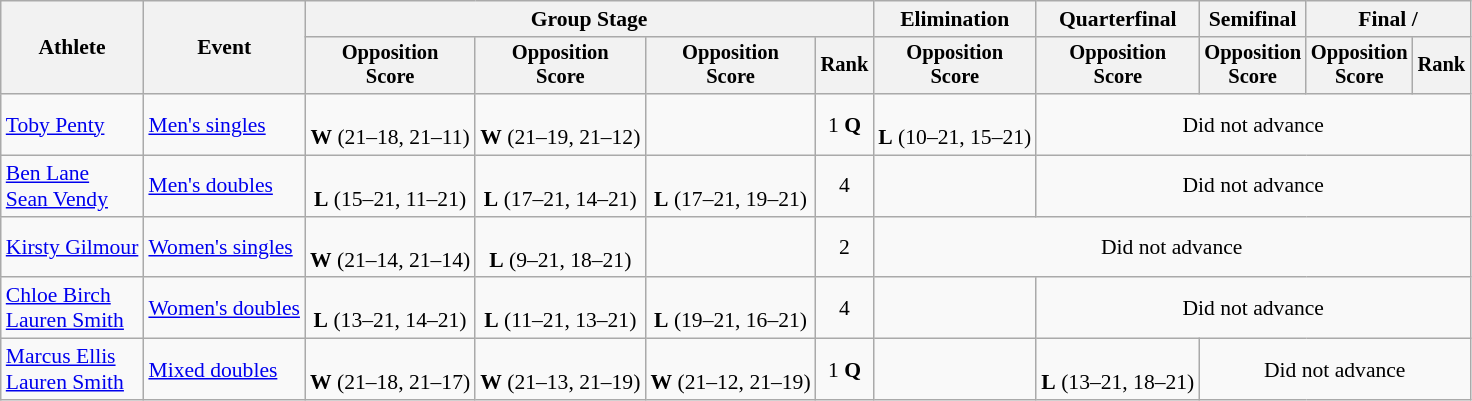<table class=wikitable style=font-size:90%;text-align:center>
<tr>
<th rowspan=2>Athlete</th>
<th rowspan=2>Event</th>
<th colspan=4>Group Stage</th>
<th>Elimination</th>
<th>Quarterfinal</th>
<th>Semifinal</th>
<th colspan=2>Final / </th>
</tr>
<tr style=font-size:95%>
<th>Opposition<br>Score</th>
<th>Opposition<br>Score</th>
<th>Opposition<br>Score</th>
<th>Rank</th>
<th>Opposition<br>Score</th>
<th>Opposition<br>Score</th>
<th>Opposition<br>Score</th>
<th>Opposition<br>Score</th>
<th>Rank</th>
</tr>
<tr>
<td align=left><a href='#'>Toby Penty</a></td>
<td align=left><a href='#'>Men's singles</a></td>
<td><br><strong>W</strong> (21–18, 21–11)</td>
<td><br><strong>W</strong> (21–19, 21–12)</td>
<td></td>
<td>1 <strong>Q</strong></td>
<td><br><strong>L</strong> (10–21, 15–21)</td>
<td colspan=4>Did not advance</td>
</tr>
<tr>
<td align=left><a href='#'>Ben Lane</a><br><a href='#'>Sean Vendy</a></td>
<td align=left><a href='#'>Men's doubles</a></td>
<td><br><strong>L</strong> (15–21, 11–21)</td>
<td><br><strong>L</strong> (17–21, 14–21)</td>
<td><br><strong>L</strong> (17–21, 19–21)</td>
<td>4</td>
<td></td>
<td colspan=4>Did not advance</td>
</tr>
<tr>
<td align=left><a href='#'>Kirsty Gilmour</a></td>
<td align=left><a href='#'>Women's singles</a></td>
<td><br><strong>W</strong> (21–14, 21–14)</td>
<td><br><strong>L</strong> (9–21, 18–21)</td>
<td></td>
<td>2</td>
<td colspan=5>Did not advance</td>
</tr>
<tr align=center>
<td align=left><a href='#'>Chloe Birch</a><br><a href='#'>Lauren Smith</a></td>
<td align=left><a href='#'>Women's doubles</a></td>
<td><br><strong>L</strong> (13–21, 14–21)</td>
<td><br><strong>L</strong> (11–21, 13–21)</td>
<td><br><strong>L</strong> (19–21, 16–21)</td>
<td>4</td>
<td></td>
<td colspan=4>Did not advance</td>
</tr>
<tr>
<td align=left><a href='#'>Marcus Ellis</a><br><a href='#'>Lauren Smith</a></td>
<td align=left><a href='#'>Mixed doubles</a></td>
<td><br><strong>W</strong> (21–18, 21–17)</td>
<td><br><strong>W</strong> (21–13, 21–19)</td>
<td><br><strong>W</strong> (21–12, 21–19)</td>
<td>1 <strong>Q</strong></td>
<td></td>
<td><br><strong>L</strong> (13–21, 18–21)</td>
<td colspan=3>Did not advance</td>
</tr>
</table>
